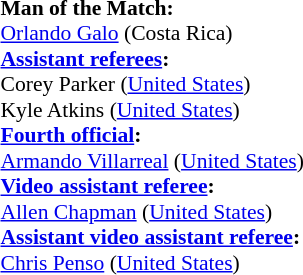<table style="width:100%; font-size:90%">
<tr>
<td><br><strong>Man of the Match:</strong>
<br><a href='#'>Orlando Galo</a> (Costa Rica)<br><strong><a href='#'>Assistant referees</a>:</strong>
<br>Corey Parker (<a href='#'>United States</a>)
<br>Kyle Atkins (<a href='#'>United States</a>)
<br><strong><a href='#'>Fourth official</a>:</strong>
<br><a href='#'>Armando Villarreal</a> (<a href='#'>United States</a>)
<br><strong><a href='#'>Video assistant referee</a>:</strong>
<br><a href='#'>Allen Chapman</a> (<a href='#'>United States</a>)
<br><strong><a href='#'>Assistant video assistant referee</a>:</strong>
<br><a href='#'>Chris Penso</a> (<a href='#'>United States</a>)</td>
</tr>
</table>
